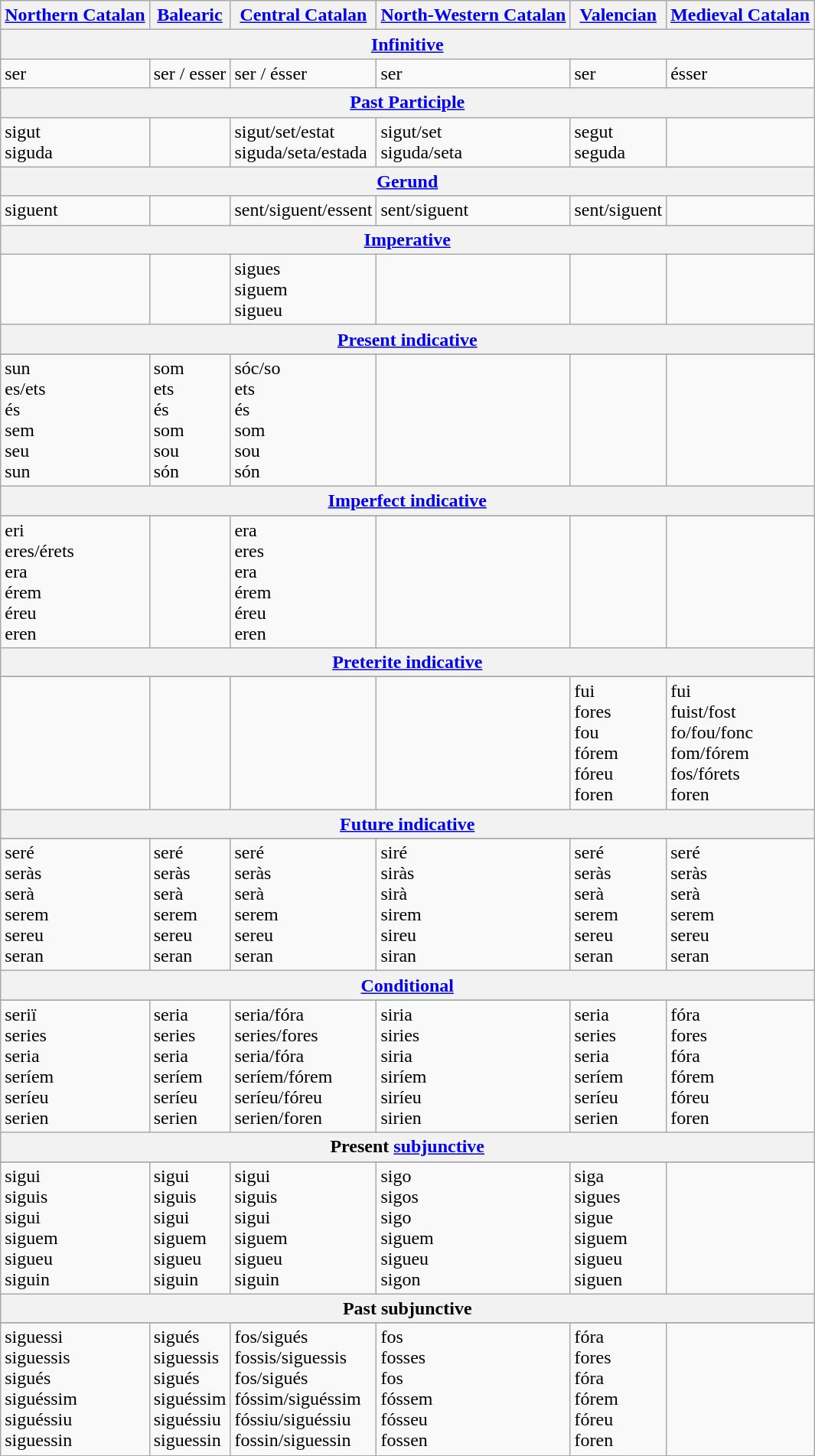<table class="wikitable">
<tr>
<th style="text-align: center;"><a href='#'>Northern Catalan</a></th>
<th><a href='#'>Balearic</a></th>
<th><a href='#'>Central Catalan</a></th>
<th><a href='#'>North-Western Catalan</a></th>
<th><a href='#'>Valencian</a></th>
<th><a href='#'>Medieval Catalan</a></th>
</tr>
<tr>
<th colspan="6" style="text-align: center;"><a href='#'>Infinitive</a></th>
</tr>
<tr>
<td>ser </td>
<td>ser  / esser </td>
<td>ser  / ésser </td>
<td>ser </td>
<td>ser </td>
<td>ésser </td>
</tr>
<tr>
<th colspan="6" style="text-align: center;"><a href='#'>Past Participle</a></th>
</tr>
<tr>
<td>sigut<br>siguda</td>
<td></td>
<td>sigut/set/estat<br>siguda/seta/estada</td>
<td>sigut/set<br>siguda/seta</td>
<td>segut<br>seguda</td>
<td></td>
</tr>
<tr>
<th colspan="6" style="text-align: center;"><a href='#'>Gerund</a></th>
</tr>
<tr>
<td>siguent</td>
<td></td>
<td>sent/siguent/essent</td>
<td>sent/siguent</td>
<td>sent/siguent</td>
<td></td>
</tr>
<tr>
<th colspan="6" style="text-align: center;"><a href='#'>Imperative</a></th>
</tr>
<tr>
<td></td>
<td></td>
<td>sigues<br>siguem<br>sigueu</td>
<td></td>
<td></td>
<td></td>
</tr>
<tr>
<th colspan="6" style="text-align: center;"><a href='#'>Present indicative</a></th>
</tr>
<tr>
</tr>
<tr>
<td>sun<br>es/ets<br>és<br>sem<br>seu<br>sun</td>
<td>som<br>ets<br>és<br>som<br>sou<br>són</td>
<td>sóc/so<br>ets<br>és<br>som<br>sou<br>són</td>
<td></td>
<td></td>
<td></td>
</tr>
<tr>
<th colspan="6" style="text-align: center;"><a href='#'>Imperfect indicative</a></th>
</tr>
<tr>
</tr>
<tr>
<td>eri<br>eres/érets<br>era<br>érem<br>éreu<br>eren</td>
<td></td>
<td>era<br>eres<br>era<br>érem<br>éreu<br>eren</td>
<td></td>
<td></td>
<td></td>
</tr>
<tr>
<th colspan="6" style="text-align: center;"><a href='#'>Preterite indicative</a></th>
</tr>
<tr>
</tr>
<tr>
<td></td>
<td></td>
<td></td>
<td></td>
<td>fui<br>fores<br>fou<br>fórem<br>fóreu<br>foren</td>
<td>fui<br>fuist/fost<br>fo/fou/fonc<br>fom/fórem<br>fos/fórets<br>foren</td>
</tr>
<tr>
<th colspan="6" style="text-align: center;"><a href='#'>Future indicative</a></th>
</tr>
<tr>
</tr>
<tr>
<td>seré <br>seràs <br>serà <br>serem <br>sereu <br>seran </td>
<td>seré <br>seràs <br>serà <br>serem <br>sereu <br>seran </td>
<td>seré <br>seràs <br>serà <br>serem <br>sereu <br>seran </td>
<td>siré <br>siràs <br>sirà <br>sirem <br>sireu <br>siran </td>
<td>seré <br>seràs <br>serà <br>serem <br>sereu <br>seran </td>
<td>seré <br>seràs <br>serà <br>serem <br>sereu <br>seran </td>
</tr>
<tr>
<th colspan="6" style="text-align: center;"><a href='#'>Conditional</a></th>
</tr>
<tr>
</tr>
<tr>
<td>seriï<br>series<br>seria<br>seríem<br>seríeu<br>serien</td>
<td>seria<br>series<br>seria<br>seríem<br>seríeu<br>serien</td>
<td>seria/fóra<br>series/fores<br>seria/fóra<br>seríem/fórem<br>seríeu/fóreu<br>serien/foren</td>
<td>siria<br>siries<br>siria<br>siríem<br>siríeu<br>sirien</td>
<td>seria<br>series<br>seria<br>seríem<br>seríeu<br>serien</td>
<td>fóra<br>fores<br>fóra<br>fórem<br>fóreu<br>foren</td>
</tr>
<tr>
<th colspan="6" style="text-align: center;">Present <a href='#'>subjunctive</a></th>
</tr>
<tr>
</tr>
<tr>
<td>sigui<br>siguis<br>sigui<br>siguem<br>sigueu<br>siguin</td>
<td>sigui<br>siguis<br>sigui<br>siguem<br>sigueu<br>siguin</td>
<td>sigui<br>siguis<br>sigui<br>siguem<br>sigueu<br>siguin</td>
<td>sigo<br>sigos<br>sigo<br>siguem<br>sigueu<br>sigon</td>
<td>siga<br>sigues<br>sigue<br>siguem<br>sigueu<br>siguen</td>
<td></td>
</tr>
<tr>
<th colspan="6" style="text-align: center;">Past subjunctive</th>
</tr>
<tr>
</tr>
<tr>
<td>siguessi<br>siguessis<br>sigués<br>siguéssim<br>siguéssiu<br>siguessin</td>
<td>sigués<br>siguessis<br>sigués<br>siguéssim<br>siguéssiu<br>siguessin</td>
<td>fos/sigués<br>fossis/siguessis<br>fos/sigués<br>fóssim/siguéssim<br>fóssiu/siguéssiu<br>fossin/siguessin</td>
<td>fos<br>fosses<br>fos<br>fóssem<br>fósseu<br>fossen</td>
<td>fóra<br>fores<br>fóra<br>fórem<br>fóreu<br>foren</td>
<td></td>
</tr>
<tr>
</tr>
</table>
